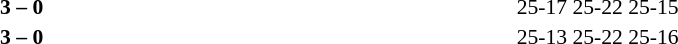<table width=100% cellspacing=1>
<tr>
<th width=20%></th>
<th width=12%></th>
<th width=20%></th>
<th width=33%></th>
<td></td>
</tr>
<tr style=font-size:90%>
<td align=right><strong></strong></td>
<td align=center><strong>3 – 0</strong></td>
<td></td>
<td>25-17 25-22 25-15</td>
<td></td>
</tr>
<tr style=font-size:90%>
<td align=right><strong></strong></td>
<td align=center><strong>3 – 0</strong></td>
<td></td>
<td>25-13 25-22 25-16</td>
</tr>
</table>
